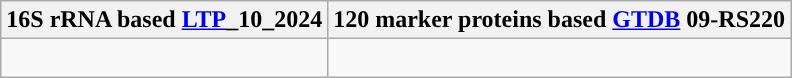<table class="wikitable">
<tr>
<th colspan=1>16S rRNA based <a href='#'>LTP</a>_10_2024</th>
<th colspan=1>120 marker proteins based <a href='#'>GTDB</a> 09-RS220</th>
</tr>
<tr>
<td style="vertical-align:top"><br></td>
<td><br></td>
</tr>
</table>
